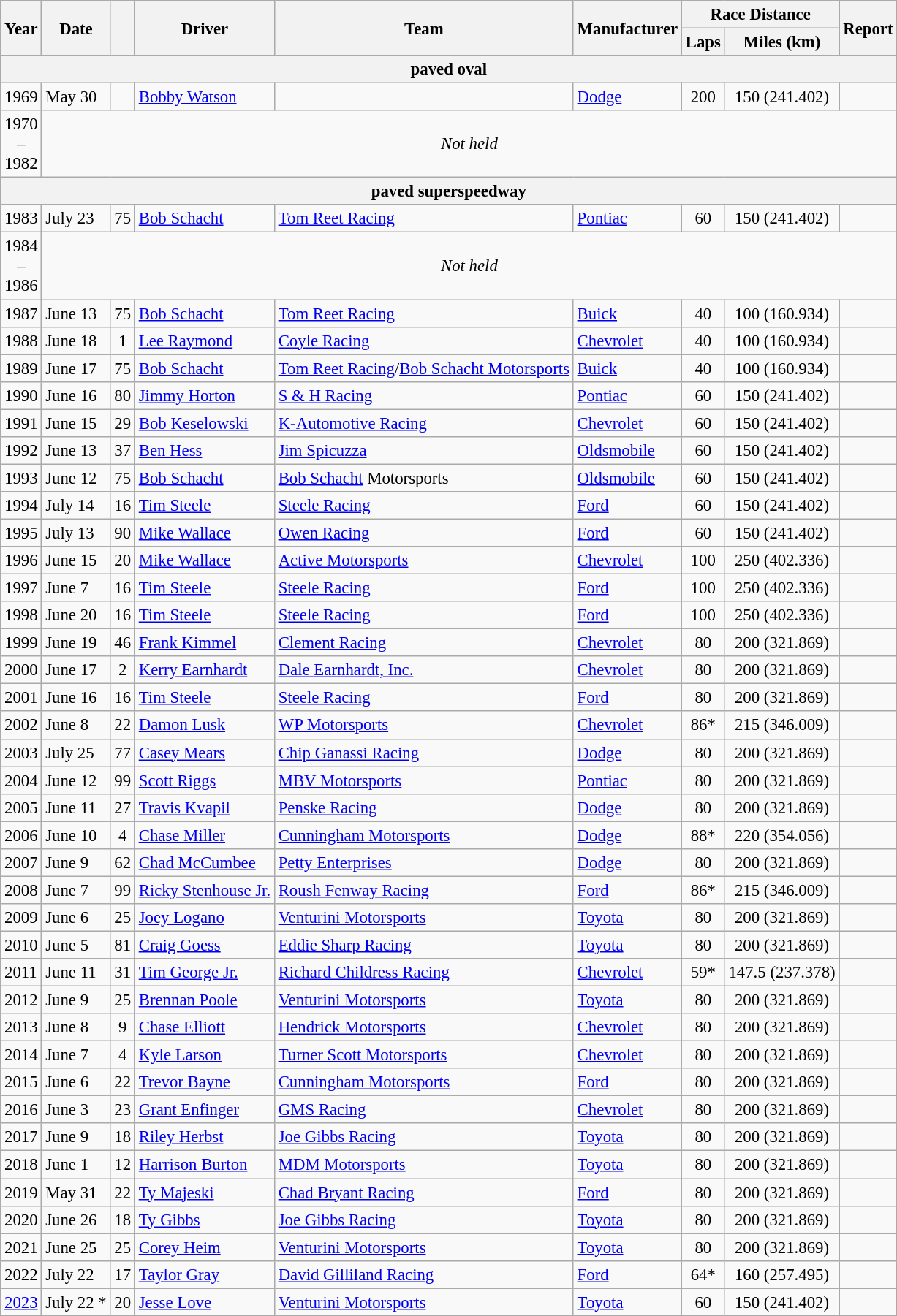<table class="wikitable" style="font-size: 95%;">
<tr>
<th rowspan="2">Year</th>
<th rowspan="2">Date</th>
<th rowspan="2"></th>
<th rowspan="2">Driver</th>
<th rowspan="2">Team</th>
<th rowspan="2">Manufacturer</th>
<th colspan="2">Race Distance</th>
<th rowspan="2">Report</th>
</tr>
<tr>
<th>Laps</th>
<th>Miles (km)</th>
</tr>
<tr>
<th colspan=9> paved oval</th>
</tr>
<tr>
<td>1969</td>
<td>May 30</td>
<td align="center"></td>
<td><a href='#'>Bobby Watson</a></td>
<td></td>
<td><a href='#'>Dodge</a></td>
<td align="center">200</td>
<td align="center">150 (241.402)</td>
<td></td>
</tr>
<tr>
<td align=center>1970<br>–<br>1982</td>
<td colspan=8 align=center><em>Not held</em></td>
</tr>
<tr>
<th colspan=9> paved superspeedway</th>
</tr>
<tr>
<td>1983</td>
<td>July 23</td>
<td align="center">75</td>
<td><a href='#'>Bob Schacht</a></td>
<td><a href='#'>Tom Reet Racing</a></td>
<td><a href='#'>Pontiac</a></td>
<td align="center">60</td>
<td align="center">150 (241.402)</td>
<td></td>
</tr>
<tr>
<td align=center>1984<br>–<br>1986</td>
<td colspan=8 align=center><em>Not held</em></td>
</tr>
<tr>
<td>1987</td>
<td>June 13</td>
<td align="center">75</td>
<td><a href='#'>Bob Schacht</a></td>
<td><a href='#'>Tom Reet Racing</a></td>
<td><a href='#'>Buick</a></td>
<td align="center">40</td>
<td align="center">100 (160.934)</td>
<td></td>
</tr>
<tr>
<td>1988</td>
<td>June 18</td>
<td align="center">1</td>
<td><a href='#'>Lee Raymond</a></td>
<td><a href='#'>Coyle Racing</a></td>
<td><a href='#'>Chevrolet</a></td>
<td align="center">40</td>
<td align="center">100 (160.934)</td>
<td></td>
</tr>
<tr>
<td>1989</td>
<td>June 17</td>
<td align="center">75</td>
<td><a href='#'>Bob Schacht</a></td>
<td><a href='#'>Tom Reet Racing</a>/<a href='#'>Bob Schacht Motorsports</a></td>
<td><a href='#'>Buick</a></td>
<td align="center">40</td>
<td align="center">100 (160.934)</td>
<td></td>
</tr>
<tr>
<td>1990</td>
<td>June 16</td>
<td align="center">80</td>
<td><a href='#'>Jimmy Horton</a></td>
<td><a href='#'>S & H Racing</a></td>
<td><a href='#'>Pontiac</a></td>
<td align="center">60</td>
<td align="center">150 (241.402)</td>
<td></td>
</tr>
<tr>
<td>1991</td>
<td>June 15</td>
<td align="center">29</td>
<td><a href='#'>Bob Keselowski</a></td>
<td><a href='#'>K-Automotive Racing</a></td>
<td><a href='#'>Chevrolet</a></td>
<td align="center">60</td>
<td align="center">150 (241.402)</td>
<td></td>
</tr>
<tr>
<td>1992</td>
<td>June 13</td>
<td align="center">37</td>
<td><a href='#'>Ben Hess</a></td>
<td><a href='#'>Jim Spicuzza</a></td>
<td><a href='#'>Oldsmobile</a></td>
<td align="center">60</td>
<td align="center">150 (241.402)</td>
<td></td>
</tr>
<tr>
<td>1993</td>
<td>June 12</td>
<td align="center">75</td>
<td><a href='#'>Bob Schacht</a></td>
<td><a href='#'>Bob Schacht</a> Motorsports</td>
<td><a href='#'>Oldsmobile</a></td>
<td align="center">60</td>
<td align="center">150 (241.402)</td>
<td></td>
</tr>
<tr>
<td>1994</td>
<td>July 14</td>
<td align="center">16</td>
<td><a href='#'>Tim Steele</a></td>
<td><a href='#'>Steele Racing</a></td>
<td><a href='#'>Ford</a></td>
<td align="center">60</td>
<td align="center">150 (241.402)</td>
<td></td>
</tr>
<tr>
<td>1995</td>
<td>July 13</td>
<td align="center">90</td>
<td><a href='#'>Mike Wallace</a></td>
<td><a href='#'>Owen Racing</a></td>
<td><a href='#'>Ford</a></td>
<td align="center">60</td>
<td align="center">150 (241.402)</td>
<td></td>
</tr>
<tr>
<td>1996</td>
<td>June 15</td>
<td align="center">20</td>
<td><a href='#'>Mike Wallace</a></td>
<td><a href='#'>Active Motorsports</a></td>
<td><a href='#'>Chevrolet</a></td>
<td align="center">100</td>
<td align="center">250 (402.336)</td>
<td></td>
</tr>
<tr>
<td>1997</td>
<td>June 7</td>
<td align="center">16</td>
<td><a href='#'>Tim Steele</a></td>
<td><a href='#'>Steele Racing</a></td>
<td><a href='#'>Ford</a></td>
<td align="center">100</td>
<td align="center">250 (402.336)</td>
<td></td>
</tr>
<tr>
<td>1998</td>
<td>June 20</td>
<td align="center">16</td>
<td><a href='#'>Tim Steele</a></td>
<td><a href='#'>Steele Racing</a></td>
<td><a href='#'>Ford</a></td>
<td align="center">100</td>
<td align="center">250 (402.336)</td>
<td></td>
</tr>
<tr>
<td>1999</td>
<td>June 19</td>
<td align="center">46</td>
<td><a href='#'>Frank Kimmel</a></td>
<td><a href='#'>Clement Racing</a></td>
<td><a href='#'>Chevrolet</a></td>
<td align="center">80</td>
<td align="center">200 (321.869)</td>
<td></td>
</tr>
<tr>
<td>2000</td>
<td>June 17</td>
<td align="center">2</td>
<td><a href='#'>Kerry Earnhardt</a></td>
<td><a href='#'>Dale Earnhardt, Inc.</a></td>
<td><a href='#'>Chevrolet</a></td>
<td align="center">80</td>
<td align="center">200 (321.869)</td>
<td></td>
</tr>
<tr>
<td>2001</td>
<td>June 16</td>
<td align="center">16</td>
<td><a href='#'>Tim Steele</a></td>
<td><a href='#'>Steele Racing</a></td>
<td><a href='#'>Ford</a></td>
<td align="center">80</td>
<td align="center">200 (321.869)</td>
<td></td>
</tr>
<tr>
<td>2002</td>
<td>June 8</td>
<td align="center">22</td>
<td><a href='#'>Damon Lusk</a></td>
<td><a href='#'>WP Motorsports</a></td>
<td><a href='#'>Chevrolet</a></td>
<td align="center">86*</td>
<td align="center">215 (346.009)</td>
<td></td>
</tr>
<tr>
<td>2003</td>
<td>July 25</td>
<td align="center">77</td>
<td><a href='#'>Casey Mears</a></td>
<td><a href='#'>Chip Ganassi Racing</a></td>
<td><a href='#'>Dodge</a></td>
<td align="center">80</td>
<td align="center">200 (321.869)</td>
<td></td>
</tr>
<tr>
<td>2004</td>
<td>June 12</td>
<td align="center">99</td>
<td><a href='#'>Scott Riggs</a></td>
<td><a href='#'>MBV Motorsports</a></td>
<td><a href='#'>Pontiac</a></td>
<td align="center">80</td>
<td align="center">200 (321.869)</td>
<td></td>
</tr>
<tr>
<td>2005</td>
<td>June 11</td>
<td align="center">27</td>
<td><a href='#'>Travis Kvapil</a></td>
<td><a href='#'>Penske Racing</a></td>
<td><a href='#'>Dodge</a></td>
<td align="center">80</td>
<td align="center">200 (321.869)</td>
<td></td>
</tr>
<tr>
<td>2006</td>
<td>June 10</td>
<td align="center">4</td>
<td><a href='#'>Chase Miller</a></td>
<td><a href='#'>Cunningham Motorsports</a></td>
<td><a href='#'>Dodge</a></td>
<td align="center">88*</td>
<td align="center">220 (354.056)</td>
<td></td>
</tr>
<tr>
<td>2007</td>
<td>June 9</td>
<td align="center">62</td>
<td><a href='#'>Chad McCumbee</a></td>
<td><a href='#'>Petty Enterprises</a></td>
<td><a href='#'>Dodge</a></td>
<td align="center">80</td>
<td align="center">200 (321.869)</td>
<td></td>
</tr>
<tr>
<td>2008</td>
<td>June 7</td>
<td align="center">99</td>
<td><a href='#'>Ricky Stenhouse Jr.</a></td>
<td><a href='#'>Roush Fenway Racing</a></td>
<td><a href='#'>Ford</a></td>
<td align="center">86*</td>
<td align="center">215 (346.009)</td>
<td></td>
</tr>
<tr>
<td>2009</td>
<td>June 6</td>
<td align="center">25</td>
<td><a href='#'>Joey Logano</a></td>
<td><a href='#'>Venturini Motorsports</a></td>
<td><a href='#'>Toyota</a></td>
<td align="center">80</td>
<td align="center">200 (321.869)</td>
<td></td>
</tr>
<tr>
<td>2010</td>
<td>June 5</td>
<td align="center">81</td>
<td><a href='#'>Craig Goess</a></td>
<td><a href='#'>Eddie Sharp Racing</a></td>
<td><a href='#'>Toyota</a></td>
<td align="center">80</td>
<td align="center">200 (321.869)</td>
<td></td>
</tr>
<tr>
<td>2011</td>
<td>June 11</td>
<td align="center">31</td>
<td><a href='#'>Tim George Jr.</a></td>
<td><a href='#'>Richard Childress Racing</a></td>
<td><a href='#'>Chevrolet</a></td>
<td align="center">59*</td>
<td align="center">147.5 (237.378)</td>
<td></td>
</tr>
<tr>
<td>2012</td>
<td>June 9</td>
<td align="center">25</td>
<td><a href='#'>Brennan Poole</a></td>
<td><a href='#'>Venturini Motorsports</a></td>
<td><a href='#'>Toyota</a></td>
<td align="center">80</td>
<td align="center">200 (321.869)</td>
<td></td>
</tr>
<tr>
<td>2013</td>
<td>June 8</td>
<td align="center">9</td>
<td><a href='#'>Chase Elliott</a></td>
<td><a href='#'>Hendrick Motorsports</a></td>
<td><a href='#'>Chevrolet</a></td>
<td align="center">80</td>
<td align="center">200 (321.869)</td>
<td></td>
</tr>
<tr>
<td>2014</td>
<td>June 7</td>
<td align="center">4</td>
<td><a href='#'>Kyle Larson</a></td>
<td><a href='#'>Turner Scott Motorsports</a></td>
<td><a href='#'>Chevrolet</a></td>
<td align="center">80</td>
<td align="center">200 (321.869)</td>
<td></td>
</tr>
<tr>
<td>2015</td>
<td>June 6</td>
<td align="center">22</td>
<td><a href='#'>Trevor Bayne</a></td>
<td><a href='#'>Cunningham Motorsports</a></td>
<td><a href='#'>Ford</a></td>
<td align="center">80</td>
<td align="center">200 (321.869)</td>
<td></td>
</tr>
<tr>
<td>2016</td>
<td>June 3</td>
<td align="center">23</td>
<td><a href='#'>Grant Enfinger</a></td>
<td><a href='#'>GMS Racing</a></td>
<td><a href='#'>Chevrolet</a></td>
<td align="center">80</td>
<td align="center">200 (321.869)</td>
<td></td>
</tr>
<tr>
<td>2017</td>
<td>June 9</td>
<td align="center">18</td>
<td><a href='#'>Riley Herbst</a></td>
<td><a href='#'>Joe Gibbs Racing</a></td>
<td><a href='#'>Toyota</a></td>
<td align="center">80</td>
<td align="center">200 (321.869)</td>
<td></td>
</tr>
<tr>
<td>2018</td>
<td>June 1</td>
<td align="center">12</td>
<td><a href='#'>Harrison Burton</a></td>
<td><a href='#'>MDM Motorsports</a></td>
<td><a href='#'>Toyota</a></td>
<td align="center">80</td>
<td align="center">200 (321.869)</td>
<td></td>
</tr>
<tr>
<td>2019</td>
<td>May 31</td>
<td align="center">22</td>
<td><a href='#'>Ty Majeski</a></td>
<td><a href='#'>Chad Bryant Racing</a></td>
<td><a href='#'>Ford</a></td>
<td align="center">80</td>
<td align="center">200 (321.869)</td>
<td></td>
</tr>
<tr>
<td>2020</td>
<td>June 26</td>
<td align="center">18</td>
<td><a href='#'>Ty Gibbs</a></td>
<td><a href='#'>Joe Gibbs Racing</a></td>
<td><a href='#'>Toyota</a></td>
<td align="center">80</td>
<td align="center">200 (321.869)</td>
<td></td>
</tr>
<tr>
<td>2021</td>
<td>June 25</td>
<td align="center">25</td>
<td><a href='#'>Corey Heim</a></td>
<td><a href='#'>Venturini Motorsports</a></td>
<td><a href='#'>Toyota</a></td>
<td align="center">80</td>
<td align="center">200 (321.869)</td>
<td></td>
</tr>
<tr>
<td>2022</td>
<td>July 22</td>
<td align="center">17</td>
<td><a href='#'>Taylor Gray</a></td>
<td><a href='#'>David Gilliland Racing</a></td>
<td><a href='#'>Ford</a></td>
<td align="center">64*</td>
<td align="center">160 (257.495)</td>
<td></td>
</tr>
<tr>
<td><a href='#'>2023</a></td>
<td>July 22 *</td>
<td align="center">20</td>
<td><a href='#'>Jesse Love</a></td>
<td><a href='#'>Venturini Motorsports</a></td>
<td><a href='#'>Toyota</a></td>
<td align="center">60</td>
<td align="center">150 (241.402)</td>
<td></td>
</tr>
</table>
